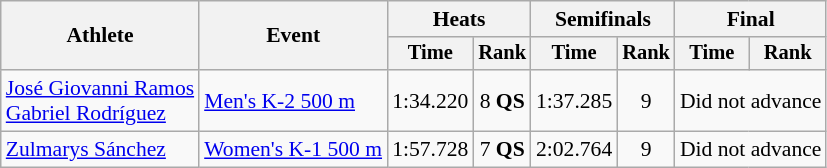<table class=wikitable style="font-size:90%">
<tr>
<th rowspan="2">Athlete</th>
<th rowspan="2">Event</th>
<th colspan="2">Heats</th>
<th colspan="2">Semifinals</th>
<th colspan="2">Final</th>
</tr>
<tr style="font-size:95%">
<th>Time</th>
<th>Rank</th>
<th>Time</th>
<th>Rank</th>
<th>Time</th>
<th>Rank</th>
</tr>
<tr align=center>
<td align=left><a href='#'>José Giovanni Ramos</a><br><a href='#'>Gabriel Rodríguez</a></td>
<td align=left><a href='#'>Men's K-2 500 m</a></td>
<td>1:34.220</td>
<td>8 <strong>QS</strong></td>
<td>1:37.285</td>
<td>9</td>
<td colspan=2>Did not advance</td>
</tr>
<tr align=center>
<td align=left><a href='#'>Zulmarys Sánchez</a></td>
<td align=left><a href='#'>Women's K-1 500 m</a></td>
<td>1:57.728</td>
<td>7 <strong>QS</strong></td>
<td>2:02.764</td>
<td>9</td>
<td colspan=2>Did not advance</td>
</tr>
</table>
